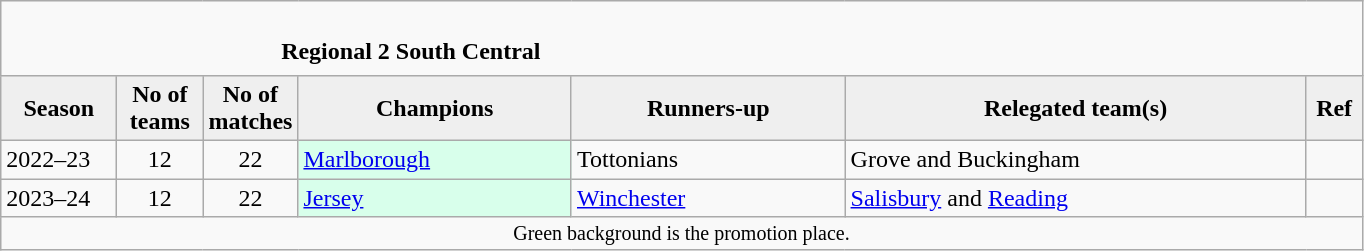<table class="wikitable" style="text-align: left;">
<tr>
<td colspan="11" cellpadding="0" cellspacing="0"><br><table border="0" style="width:100%;" cellpadding="0" cellspacing="0">
<tr>
<td style="width:20%; border:0;"></td>
<td style="border:0;"><strong>Regional 2 South Central</strong></td>
<td style="width:20%; border:0;"></td>
</tr>
</table>
</td>
</tr>
<tr>
<th style="background:#efefef; width:70px;">Season</th>
<th style="background:#efefef; width:50px;">No of teams</th>
<th style="background:#efefef; width:50px;">No of matches</th>
<th style="background:#efefef; width:175px;">Champions</th>
<th style="background:#efefef; width:175px;">Runners-up</th>
<th style="background:#efefef; width:300px;">Relegated team(s)</th>
<th style="background:#efefef; width:30px;">Ref</th>
</tr>
<tr align=left>
<td>2022–23</td>
<td style="text-align: center;">12</td>
<td style="text-align: center;">22</td>
<td style="background:#d8ffeb;"><a href='#'>Marlborough</a></td>
<td>Tottonians</td>
<td>Grove and Buckingham</td>
<td></td>
</tr>
<tr>
<td>2023–24</td>
<td style="text-align: center;">12</td>
<td style="text-align: center;">22</td>
<td style="background:#d8ffeb;"><a href='#'>Jersey</a></td>
<td><a href='#'>Winchester</a></td>
<td><a href='#'>Salisbury</a> and <a href='#'>Reading</a></td>
<td></td>
</tr>
<tr>
<td colspan="15"  style="border:0; font-size:smaller; text-align:center;"><span>Green background</span> is the promotion place.</td>
</tr>
</table>
